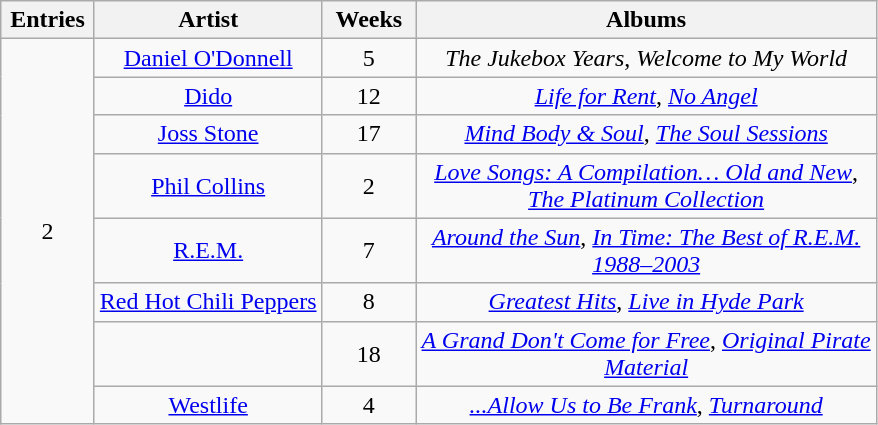<table class="wikitable sortable" style="text-align: center;">
<tr>
<th scope="col" style="width:55px;" data-sort-type="number">Entries</th>
<th scope="col" style="text-align:center;">Artist</th>
<th scope="col" style="width:55px;" data-sort-type="number">Weeks</th>
<th scope="col" style="width:300px;">Albums</th>
</tr>
<tr>
<td rowspan="8">2</td>
<td><a href='#'>Daniel O'Donnell</a></td>
<td>5</td>
<td><em>The Jukebox Years</em>, <em>Welcome to My World</em></td>
</tr>
<tr>
<td><a href='#'>Dido</a> </td>
<td>12</td>
<td><em><a href='#'>Life for Rent</a></em>, <em><a href='#'>No Angel</a></em></td>
</tr>
<tr>
<td><a href='#'>Joss Stone</a></td>
<td>17</td>
<td><em><a href='#'>Mind Body & Soul</a></em>, <em><a href='#'>The Soul Sessions</a></em></td>
</tr>
<tr>
<td><a href='#'>Phil Collins</a> </td>
<td>2</td>
<td><em><a href='#'>Love Songs: A Compilation… Old and New</a></em>, <em><a href='#'>The Platinum Collection</a></em></td>
</tr>
<tr>
<td><a href='#'>R.E.M.</a> </td>
<td>7</td>
<td><em><a href='#'>Around the Sun</a></em>, <em><a href='#'>In Time: The Best of R.E.M. 1988–2003</a></em></td>
</tr>
<tr>
<td><a href='#'>Red Hot Chili Peppers</a> </td>
<td>8</td>
<td><em><a href='#'>Greatest Hits</a></em>, <em><a href='#'>Live in Hyde Park</a></em></td>
</tr>
<tr>
<td></td>
<td>18</td>
<td><em><a href='#'>A Grand Don't Come for Free</a></em>, <em><a href='#'>Original Pirate Material</a></em></td>
</tr>
<tr>
<td><a href='#'>Westlife</a> </td>
<td>4</td>
<td><em><a href='#'>...Allow Us to Be Frank</a></em>, <em><a href='#'>Turnaround</a></em></td>
</tr>
</table>
